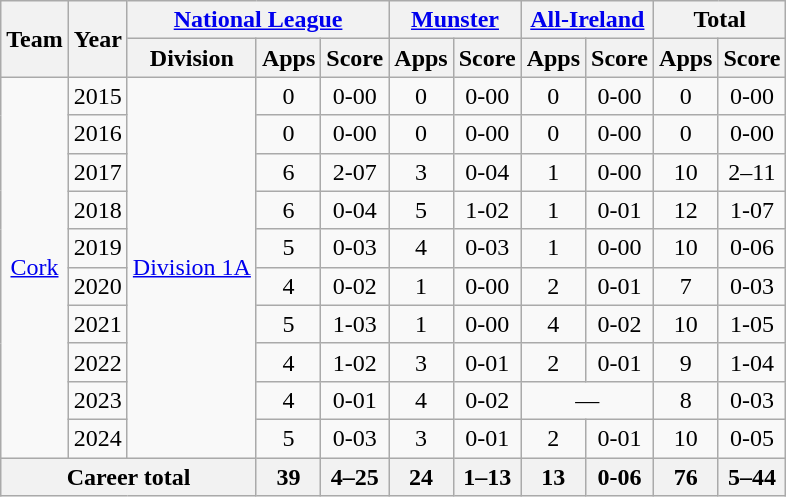<table class="wikitable" style="text-align:center">
<tr>
<th rowspan="2">Team</th>
<th rowspan="2">Year</th>
<th colspan="3"><a href='#'>National League</a></th>
<th colspan="2"><a href='#'>Munster</a></th>
<th colspan="2"><a href='#'>All-Ireland</a></th>
<th colspan="2">Total</th>
</tr>
<tr>
<th>Division</th>
<th>Apps</th>
<th>Score</th>
<th>Apps</th>
<th>Score</th>
<th>Apps</th>
<th>Score</th>
<th>Apps</th>
<th>Score</th>
</tr>
<tr>
<td rowspan="10"><a href='#'>Cork</a></td>
<td>2015</td>
<td rowspan="10"><a href='#'>Division 1A</a></td>
<td>0</td>
<td>0-00</td>
<td>0</td>
<td>0-00</td>
<td>0</td>
<td>0-00</td>
<td>0</td>
<td>0-00</td>
</tr>
<tr>
<td>2016</td>
<td>0</td>
<td>0-00</td>
<td>0</td>
<td>0-00</td>
<td>0</td>
<td>0-00</td>
<td>0</td>
<td>0-00</td>
</tr>
<tr>
<td>2017</td>
<td>6</td>
<td>2-07</td>
<td>3</td>
<td>0-04</td>
<td>1</td>
<td>0-00</td>
<td>10</td>
<td>2–11</td>
</tr>
<tr>
<td>2018</td>
<td>6</td>
<td>0-04</td>
<td>5</td>
<td>1-02</td>
<td>1</td>
<td>0-01</td>
<td>12</td>
<td>1-07</td>
</tr>
<tr>
<td>2019</td>
<td>5</td>
<td>0-03</td>
<td>4</td>
<td>0-03</td>
<td>1</td>
<td>0-00</td>
<td>10</td>
<td>0-06</td>
</tr>
<tr>
<td>2020</td>
<td>4</td>
<td>0-02</td>
<td>1</td>
<td>0-00</td>
<td>2</td>
<td>0-01</td>
<td>7</td>
<td>0-03</td>
</tr>
<tr>
<td>2021</td>
<td>5</td>
<td>1-03</td>
<td>1</td>
<td>0-00</td>
<td>4</td>
<td>0-02</td>
<td>10</td>
<td>1-05</td>
</tr>
<tr>
<td>2022</td>
<td>4</td>
<td>1-02</td>
<td>3</td>
<td>0-01</td>
<td>2</td>
<td>0-01</td>
<td>9</td>
<td>1-04</td>
</tr>
<tr>
<td>2023</td>
<td>4</td>
<td>0-01</td>
<td>4</td>
<td>0-02</td>
<td colspan=2>—</td>
<td>8</td>
<td>0-03</td>
</tr>
<tr>
<td>2024</td>
<td>5</td>
<td>0-03</td>
<td>3</td>
<td>0-01</td>
<td>2</td>
<td>0-01</td>
<td>10</td>
<td>0-05</td>
</tr>
<tr>
<th colspan="3">Career total</th>
<th>39</th>
<th>4–25</th>
<th>24</th>
<th>1–13</th>
<th>13</th>
<th>0-06</th>
<th>76</th>
<th>5–44</th>
</tr>
</table>
